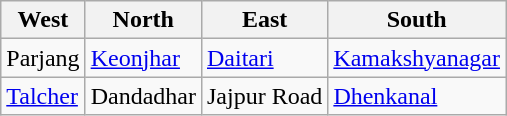<table class="wikitable">
<tr>
<th>West</th>
<th>North</th>
<th>East</th>
<th>South</th>
</tr>
<tr>
<td>Parjang</td>
<td><a href='#'>Keonjhar</a></td>
<td><a href='#'>Daitari</a></td>
<td><a href='#'>Kamakshyanagar</a></td>
</tr>
<tr>
<td><a href='#'>Talcher</a></td>
<td>Dandadhar</td>
<td>Jajpur Road</td>
<td><a href='#'>Dhenkanal</a></td>
</tr>
</table>
